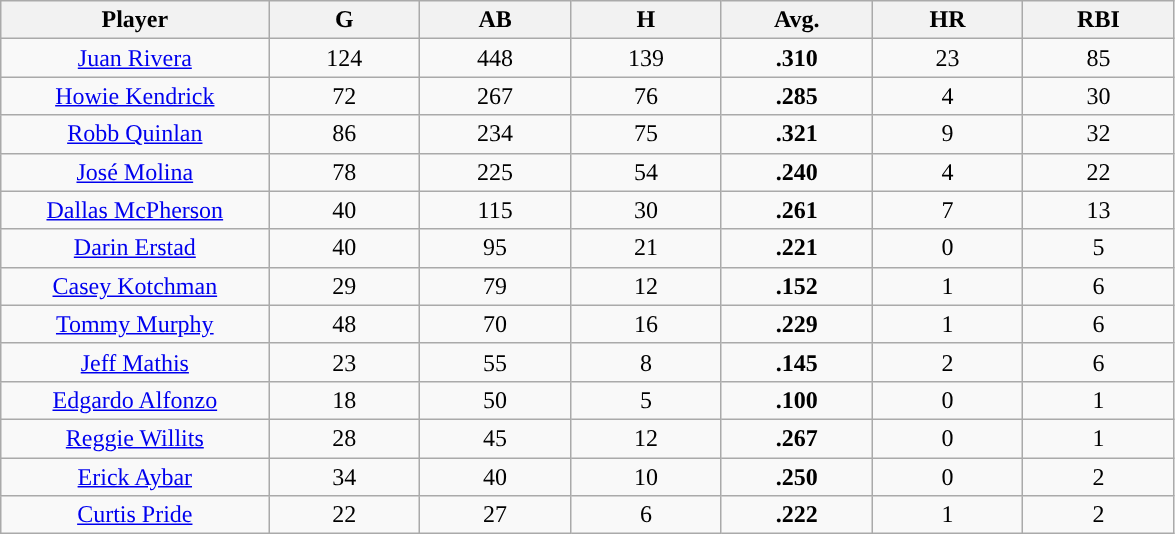<table class="wikitable sortable">
<tr>
<th bgcolor="#dddddd" width="16%">Player</th>
<th bgcolor="#dddddd" width="9%">G</th>
<th bgcolor="#dddddd" width="9%">AB</th>
<th bgcolor="#dddddd" width="9%">H</th>
<th bgcolor="#dddddd" width="9%">Avg.</th>
<th bgcolor="#dddddd" width="9%">HR</th>
<th bgcolor="#dddddd" width="9%">RBI</th>
</tr>
<tr align=center>
<td><a href='#'>Juan Rivera</a></td>
<td>124</td>
<td>448</td>
<td>139</td>
<td><strong>.310</strong></td>
<td>23</td>
<td>85</td>
</tr>
<tr align=center>
<td><a href='#'>Howie Kendrick</a></td>
<td>72</td>
<td>267</td>
<td>76</td>
<td><strong>.285</strong></td>
<td>4</td>
<td>30</td>
</tr>
<tr align=center>
<td><a href='#'>Robb Quinlan</a></td>
<td>86</td>
<td>234</td>
<td>75</td>
<td><strong>.321</strong></td>
<td>9</td>
<td>32</td>
</tr>
<tr align=center>
<td><a href='#'>José Molina</a></td>
<td>78</td>
<td>225</td>
<td>54</td>
<td><strong>.240</strong></td>
<td>4</td>
<td>22</td>
</tr>
<tr align=center>
<td><a href='#'>Dallas McPherson</a></td>
<td>40</td>
<td>115</td>
<td>30</td>
<td><strong>.261</strong></td>
<td>7</td>
<td>13</td>
</tr>
<tr align=center>
<td><a href='#'>Darin Erstad</a></td>
<td>40</td>
<td>95</td>
<td>21</td>
<td><strong>.221</strong></td>
<td>0</td>
<td>5</td>
</tr>
<tr align=center>
<td><a href='#'>Casey Kotchman</a></td>
<td>29</td>
<td>79</td>
<td>12</td>
<td><strong>.152</strong></td>
<td>1</td>
<td>6</td>
</tr>
<tr align=center>
<td><a href='#'>Tommy Murphy</a></td>
<td>48</td>
<td>70</td>
<td>16</td>
<td><strong>.229</strong></td>
<td>1</td>
<td>6</td>
</tr>
<tr align=center>
<td><a href='#'>Jeff Mathis</a></td>
<td>23</td>
<td>55</td>
<td>8</td>
<td><strong>.145</strong></td>
<td>2</td>
<td>6</td>
</tr>
<tr align=center>
<td><a href='#'>Edgardo Alfonzo</a></td>
<td>18</td>
<td>50</td>
<td>5</td>
<td><strong>.100</strong></td>
<td>0</td>
<td>1</td>
</tr>
<tr align=center>
<td><a href='#'>Reggie Willits</a></td>
<td>28</td>
<td>45</td>
<td>12</td>
<td><strong>.267</strong></td>
<td>0</td>
<td>1</td>
</tr>
<tr align=center>
<td><a href='#'>Erick Aybar</a></td>
<td>34</td>
<td>40</td>
<td>10</td>
<td><strong>.250</strong></td>
<td>0</td>
<td>2</td>
</tr>
<tr align=center>
<td><a href='#'>Curtis Pride</a></td>
<td>22</td>
<td>27</td>
<td>6</td>
<td><strong>.222</strong></td>
<td>1</td>
<td>2</td>
</tr>
</table>
